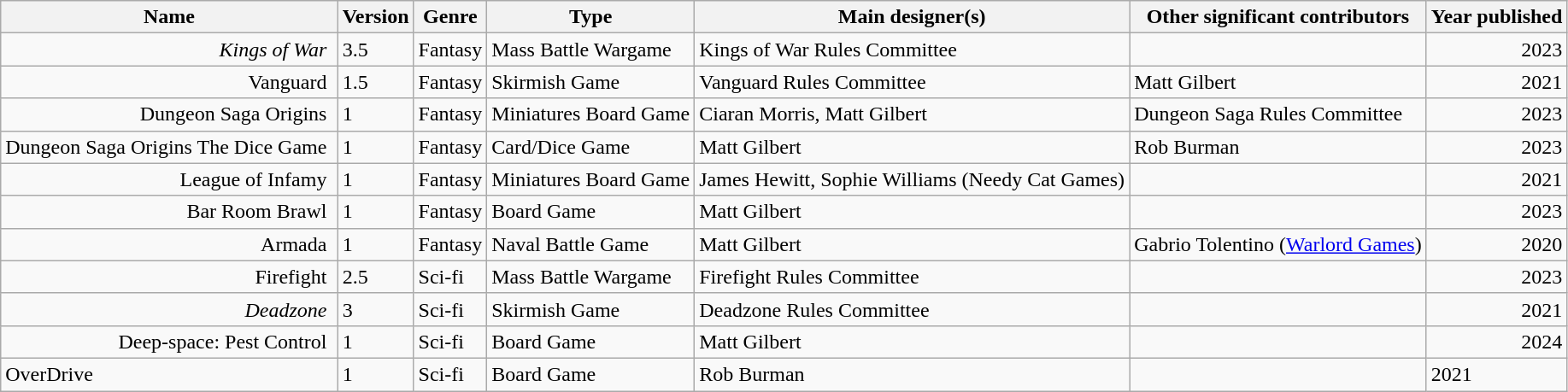<table class="wikitable sortable">
<tr>
<th>Name</th>
<th>Version</th>
<th>Genre</th>
<th>Type</th>
<th>Main designer(s)</th>
<th>Other significant contributors</th>
<th>Year published</th>
</tr>
<tr>
<td style="text-align:right; padding-right:8px;"><em>Kings of War</em></td>
<td>3.5</td>
<td>Fantasy</td>
<td>Mass Battle Wargame</td>
<td>Kings of War Rules Committee</td>
<td></td>
<td style="text-align:right;">2023</td>
</tr>
<tr>
<td style="text-align:right; padding-right:8px;">Vanguard</td>
<td>1.5</td>
<td>Fantasy</td>
<td>Skirmish Game</td>
<td>Vanguard Rules Committee</td>
<td>Matt Gilbert</td>
<td style="text-align:right;">2021</td>
</tr>
<tr>
<td style="text-align:right; padding-right:8px;">Dungeon Saga Origins</td>
<td>1</td>
<td>Fantasy</td>
<td>Miniatures Board Game</td>
<td>Ciaran Morris, Matt Gilbert</td>
<td>Dungeon Saga Rules Committee</td>
<td style="text-align:right;">2023</td>
</tr>
<tr>
<td style="text-align:right; padding-right:8px;">Dungeon Saga Origins The Dice Game</td>
<td>1</td>
<td>Fantasy</td>
<td>Card/Dice Game</td>
<td>Matt Gilbert</td>
<td>Rob Burman</td>
<td style="text-align:right;">2023</td>
</tr>
<tr>
<td style="text-align:right; padding-right:8px;">League of Infamy</td>
<td>1</td>
<td>Fantasy</td>
<td>Miniatures Board Game</td>
<td>James Hewitt, Sophie Williams (Needy Cat Games)</td>
<td></td>
<td style="text-align:right;">2021</td>
</tr>
<tr>
<td style="text-align:right; padding-right:8px;">Bar Room Brawl</td>
<td>1</td>
<td>Fantasy</td>
<td>Board Game</td>
<td>Matt Gilbert</td>
<td></td>
<td style="text-align:right;">2023</td>
</tr>
<tr>
<td style="text-align:right; padding-right:8px;">Armada</td>
<td>1</td>
<td>Fantasy</td>
<td>Naval Battle Game</td>
<td>Matt Gilbert</td>
<td>Gabrio Tolentino (<a href='#'>Warlord Games</a>)</td>
<td style="text-align:right;">2020</td>
</tr>
<tr>
<td style="text-align:right; padding-right:8px;">Firefight</td>
<td>2.5</td>
<td>Sci-fi</td>
<td>Mass Battle Wargame</td>
<td>Firefight Rules Committee</td>
<td></td>
<td style="text-align:right;">2023</td>
</tr>
<tr>
<td style="text-align:right; padding-right:8px;"><em>Deadzone</em></td>
<td>3</td>
<td>Sci-fi</td>
<td>Skirmish Game</td>
<td>Deadzone Rules Committee</td>
<td></td>
<td style="text-align:right;">2021</td>
</tr>
<tr>
<td style="text-align:right; padding-right:8px;">Deep-space: Pest Control</td>
<td>1</td>
<td>Sci-fi</td>
<td>Board Game</td>
<td>Matt Gilbert</td>
<td></td>
<td style="text-align:right;">2024</td>
</tr>
<tr>
<td>OverDrive</td>
<td>1</td>
<td>Sci-fi</td>
<td>Board Game</td>
<td>Rob Burman</td>
<td></td>
<td>2021</td>
</tr>
</table>
